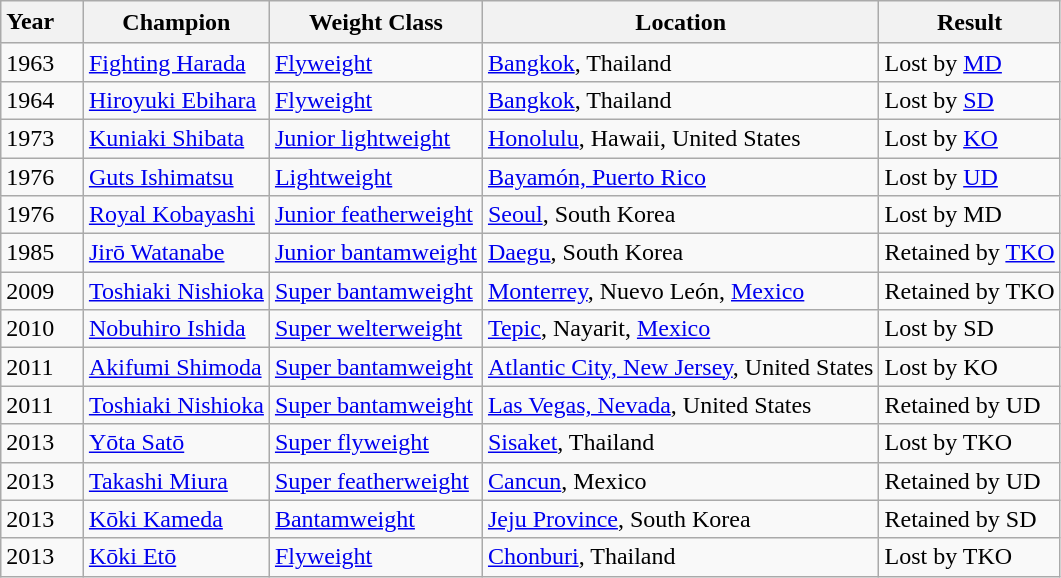<table class="wikitable">
<tr>
<th>Year　</th>
<th>Champion</th>
<th>Weight Class</th>
<th>Location</th>
<th>Result</th>
</tr>
<tr>
<td>1963</td>
<td><a href='#'>Fighting Harada</a></td>
<td><a href='#'>Flyweight</a></td>
<td><a href='#'>Bangkok</a>, Thailand</td>
<td>Lost by <a href='#'>MD</a></td>
</tr>
<tr>
<td>1964</td>
<td><a href='#'>Hiroyuki Ebihara</a></td>
<td><a href='#'>Flyweight</a></td>
<td><a href='#'>Bangkok</a>, Thailand</td>
<td>Lost by <a href='#'>SD</a></td>
</tr>
<tr>
<td>1973</td>
<td><a href='#'>Kuniaki Shibata</a></td>
<td><a href='#'>Junior lightweight</a></td>
<td><a href='#'>Honolulu</a>, Hawaii, United States</td>
<td>Lost by <a href='#'>KO</a></td>
</tr>
<tr>
<td>1976</td>
<td><a href='#'>Guts Ishimatsu</a></td>
<td><a href='#'>Lightweight</a></td>
<td><a href='#'>Bayamón, Puerto Rico</a></td>
<td>Lost by <a href='#'>UD</a></td>
</tr>
<tr>
<td>1976</td>
<td><a href='#'>Royal Kobayashi</a></td>
<td><a href='#'>Junior featherweight</a></td>
<td><a href='#'>Seoul</a>, South Korea</td>
<td>Lost by MD</td>
</tr>
<tr>
<td>1985</td>
<td><a href='#'>Jirō Watanabe</a></td>
<td><a href='#'>Junior bantamweight</a></td>
<td><a href='#'>Daegu</a>, South Korea</td>
<td>Retained by <a href='#'>TKO</a></td>
</tr>
<tr>
<td>2009</td>
<td><a href='#'>Toshiaki Nishioka</a></td>
<td><a href='#'>Super bantamweight</a></td>
<td><a href='#'>Monterrey</a>, Nuevo León, <a href='#'>Mexico</a></td>
<td>Retained by TKO</td>
</tr>
<tr>
<td>2010</td>
<td><a href='#'>Nobuhiro Ishida</a> </td>
<td><a href='#'>Super welterweight</a></td>
<td><a href='#'>Tepic</a>, Nayarit, <a href='#'>Mexico</a></td>
<td>Lost by SD</td>
</tr>
<tr>
<td>2011</td>
<td><a href='#'>Akifumi Shimoda</a></td>
<td><a href='#'>Super bantamweight</a></td>
<td><a href='#'>Atlantic City, New Jersey</a>, United States</td>
<td>Lost by KO</td>
</tr>
<tr>
<td>2011</td>
<td><a href='#'>Toshiaki Nishioka</a> </td>
<td><a href='#'>Super bantamweight</a></td>
<td><a href='#'>Las Vegas, Nevada</a>, United States</td>
<td>Retained by UD</td>
</tr>
<tr>
<td>2013</td>
<td><a href='#'>Yōta Satō</a></td>
<td><a href='#'>Super flyweight</a></td>
<td><a href='#'>Sisaket</a>, Thailand</td>
<td>Lost by TKO</td>
</tr>
<tr>
<td>2013</td>
<td><a href='#'>Takashi Miura</a></td>
<td><a href='#'>Super featherweight</a></td>
<td><a href='#'>Cancun</a>, Mexico</td>
<td>Retained by UD</td>
</tr>
<tr>
<td>2013</td>
<td><a href='#'>Kōki Kameda</a></td>
<td><a href='#'>Bantamweight</a></td>
<td><a href='#'>Jeju Province</a>, South Korea</td>
<td>Retained by SD</td>
</tr>
<tr>
<td>2013</td>
<td><a href='#'>Kōki Etō</a> </td>
<td><a href='#'>Flyweight</a></td>
<td><a href='#'>Chonburi</a>, Thailand</td>
<td>Lost by TKO</td>
</tr>
</table>
